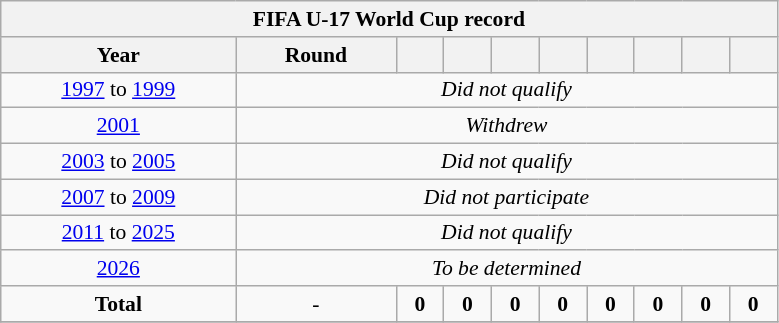<table class="wikitable" style="text-align: center; font-size: 90%;">
<tr>
<th colspan=10>FIFA U-17 World Cup record</th>
</tr>
<tr>
<th width=150>Year</th>
<th width=100>Round</th>
<th width=25></th>
<th width=25></th>
<th width=25></th>
<th width=25></th>
<th width=25></th>
<th width=25></th>
<th width=25></th>
<th width=25></th>
</tr>
<tr>
<td> <a href='#'>1997</a> to  <a href='#'>1999</a></td>
<td colspan=10><em>Did not qualify</em></td>
</tr>
<tr>
<td> <a href='#'>2001</a></td>
<td colspan=10><em>Withdrew</em></td>
</tr>
<tr>
<td> <a href='#'>2003</a> to  <a href='#'>2005</a></td>
<td colspan=10><em>Did not qualify</em></td>
</tr>
<tr>
<td> <a href='#'>2007</a> to  <a href='#'>2009</a></td>
<td colspan=10><em>Did not participate</em></td>
</tr>
<tr>
<td> <a href='#'>2011</a> to  <a href='#'>2025</a></td>
<td colspan=10><em>Did not qualify</em></td>
</tr>
<tr>
<td> <a href='#'>2026</a></td>
<td colspan=10><em>To be determined</em></td>
</tr>
<tr>
<td><strong>Total</strong></td>
<td>-</td>
<td><strong>0</strong></td>
<td><strong>0</strong></td>
<td><strong>0</strong></td>
<td><strong>0</strong></td>
<td><strong>0</strong></td>
<td><strong>0</strong></td>
<td><strong>0</strong></td>
<td><strong>0</strong></td>
</tr>
<tr>
</tr>
</table>
